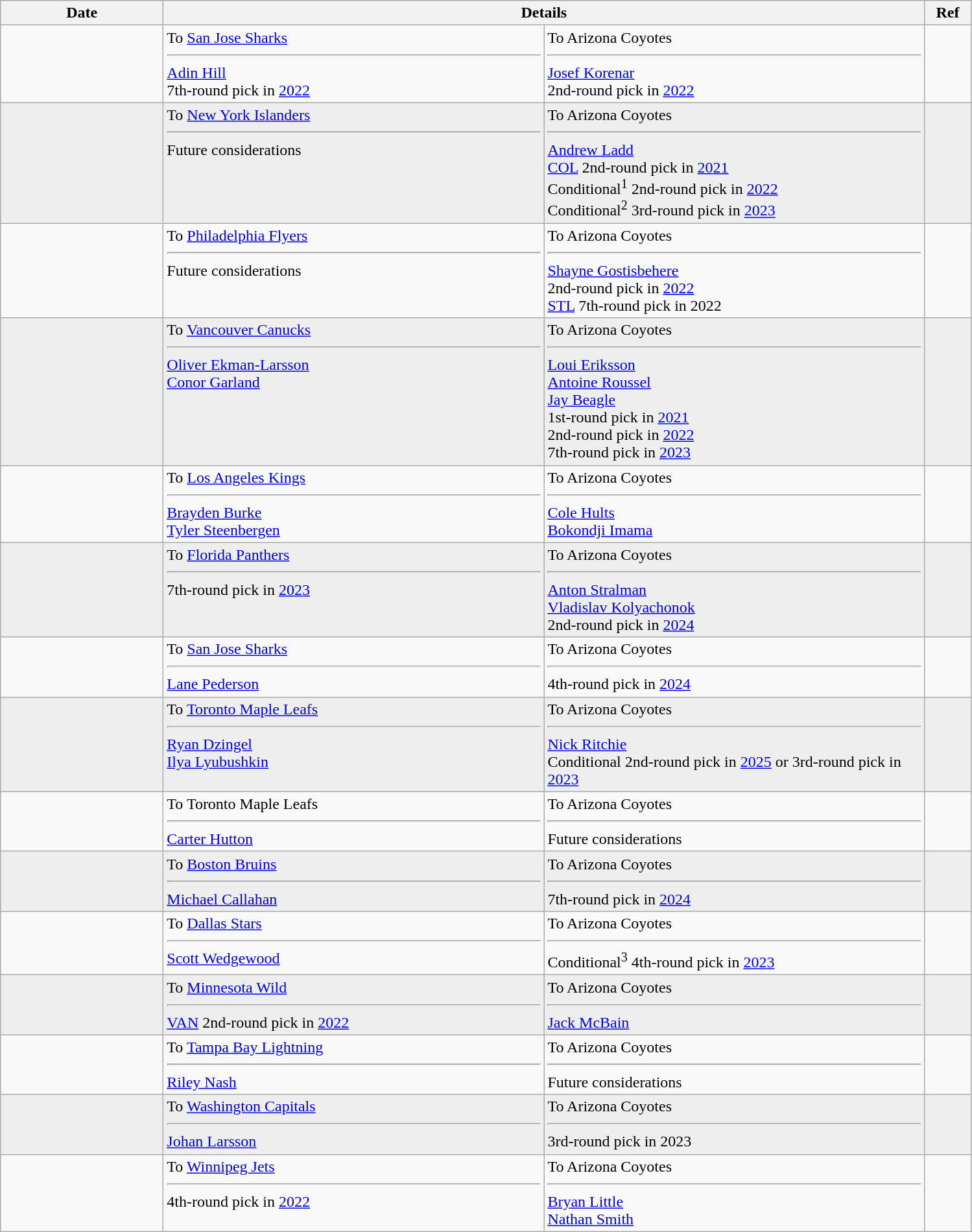<table class="wikitable">
<tr>
<th style="width: 10em;">Date</th>
<th colspan=2>Details</th>
<th style="width: 2.5em;">Ref</th>
</tr>
<tr>
<td></td>
<td style="width: 24em;" valign="top">To <a href='#'>San Jose Sharks</a><hr><a href='#'>Adin Hill</a><br>7th-round pick in <a href='#'>2022</a></td>
<td style="width: 24em;" valign="top">To Arizona Coyotes<hr><a href='#'>Josef Korenar</a><br>2nd-round pick in <a href='#'>2022</a></td>
<td></td>
</tr>
<tr bgcolor="eeeeee">
<td></td>
<td valign="top">To <a href='#'>New York Islanders</a><hr><span>Future considerations</span></td>
<td valign="top">To Arizona Coyotes<hr><a href='#'>Andrew Ladd</a><br><a href='#'>COL</a> 2nd-round pick in <a href='#'>2021</a><br>Conditional<sup>1</sup> 2nd-round pick in <a href='#'>2022</a><br>Conditional<sup>2</sup> 3rd-round pick in <a href='#'>2023</a></td>
<td></td>
</tr>
<tr>
<td></td>
<td valign="top">To <a href='#'>Philadelphia Flyers</a><hr><span>Future considerations</span></td>
<td valign="top">To Arizona Coyotes<hr><a href='#'>Shayne Gostisbehere</a><br>2nd-round pick in <a href='#'>2022</a><br><a href='#'>STL</a> 7th-round pick in 2022</td>
<td></td>
</tr>
<tr bgcolor="eeeeee">
<td></td>
<td valign="top">To <a href='#'>Vancouver Canucks</a><hr><a href='#'>Oliver Ekman-Larsson</a><br><a href='#'>Conor Garland</a></td>
<td valign="top">To Arizona Coyotes<hr><a href='#'>Loui Eriksson</a><br><a href='#'>Antoine Roussel</a><br><a href='#'>Jay Beagle</a><br>1st-round pick in <a href='#'>2021</a><br>2nd-round pick in <a href='#'>2022</a><br>7th-round pick in <a href='#'>2023</a></td>
<td></td>
</tr>
<tr>
<td></td>
<td valign="top">To <a href='#'>Los Angeles Kings</a><hr><a href='#'>Brayden Burke</a><br><a href='#'>Tyler Steenbergen</a></td>
<td valign="top">To Arizona Coyotes<hr><a href='#'>Cole Hults</a><br><a href='#'>Bokondji Imama</a></td>
<td></td>
</tr>
<tr bgcolor="eeeeee">
<td></td>
<td valign="top">To <a href='#'>Florida Panthers</a><hr>7th-round pick in <a href='#'>2023</a></td>
<td valign="top">To Arizona Coyotes<hr><a href='#'>Anton Stralman</a><br><a href='#'>Vladislav Kolyachonok</a><br>2nd-round pick in <a href='#'>2024</a></td>
<td></td>
</tr>
<tr>
<td></td>
<td valign="top">To <a href='#'>San Jose Sharks</a><hr><a href='#'>Lane Pederson</a></td>
<td valign="top">To Arizona Coyotes<hr>4th-round pick in <a href='#'>2024</a></td>
<td></td>
</tr>
<tr bgcolor="eeeeee">
<td></td>
<td valign="top">To <a href='#'>Toronto Maple Leafs</a><hr><a href='#'>Ryan Dzingel</a><br><a href='#'>Ilya Lyubushkin</a></td>
<td valign="top">To Arizona Coyotes<hr><a href='#'>Nick Ritchie</a><br><span>Conditional</span> 2nd-round pick in <a href='#'>2025</a> or 3rd-round pick in <a href='#'>2023</a></td>
<td></td>
</tr>
<tr>
<td></td>
<td valign="top">To Toronto Maple Leafs<hr><a href='#'>Carter Hutton</a></td>
<td valign="top">To Arizona Coyotes<hr>Future considerations</td>
<td></td>
</tr>
<tr bgcolor="eeeeee">
<td></td>
<td valign="top">To <a href='#'>Boston Bruins</a><hr><a href='#'>Michael Callahan</a></td>
<td valign="top">To Arizona Coyotes<hr>7th-round pick in <a href='#'>2024</a></td>
<td></td>
</tr>
<tr>
<td></td>
<td valign="top">To <a href='#'>Dallas Stars</a><hr><a href='#'>Scott Wedgewood</a></td>
<td valign="top">To Arizona Coyotes<hr>Conditional<sup>3</sup> 4th-round pick in <a href='#'>2023</a></td>
<td></td>
</tr>
<tr bgcolor="eeeeee">
<td></td>
<td valign="top">To <a href='#'>Minnesota Wild</a><hr><a href='#'>VAN</a> 2nd-round pick in <a href='#'>2022</a></td>
<td valign="top">To Arizona Coyotes<hr><a href='#'>Jack McBain</a></td>
<td></td>
</tr>
<tr>
<td></td>
<td valign="top">To <a href='#'>Tampa Bay Lightning</a><hr><a href='#'>Riley Nash</a></td>
<td valign="top">To Arizona Coyotes<hr>Future considerations</td>
<td></td>
</tr>
<tr bgcolor="eeeeee">
<td></td>
<td valign="top">To <a href='#'>Washington Capitals</a><hr><a href='#'>Johan Larsson</a></td>
<td valign="top">To Arizona Coyotes<hr>3rd-round pick in 2023</td>
<td></td>
</tr>
<tr>
<td></td>
<td valign="top">To <a href='#'>Winnipeg Jets</a><hr>4th-round pick in <a href='#'>2022</a></td>
<td valign="top">To Arizona Coyotes<hr><a href='#'>Bryan Little</a><br><a href='#'>Nathan Smith</a></td>
<td></td>
</tr>
</table>
